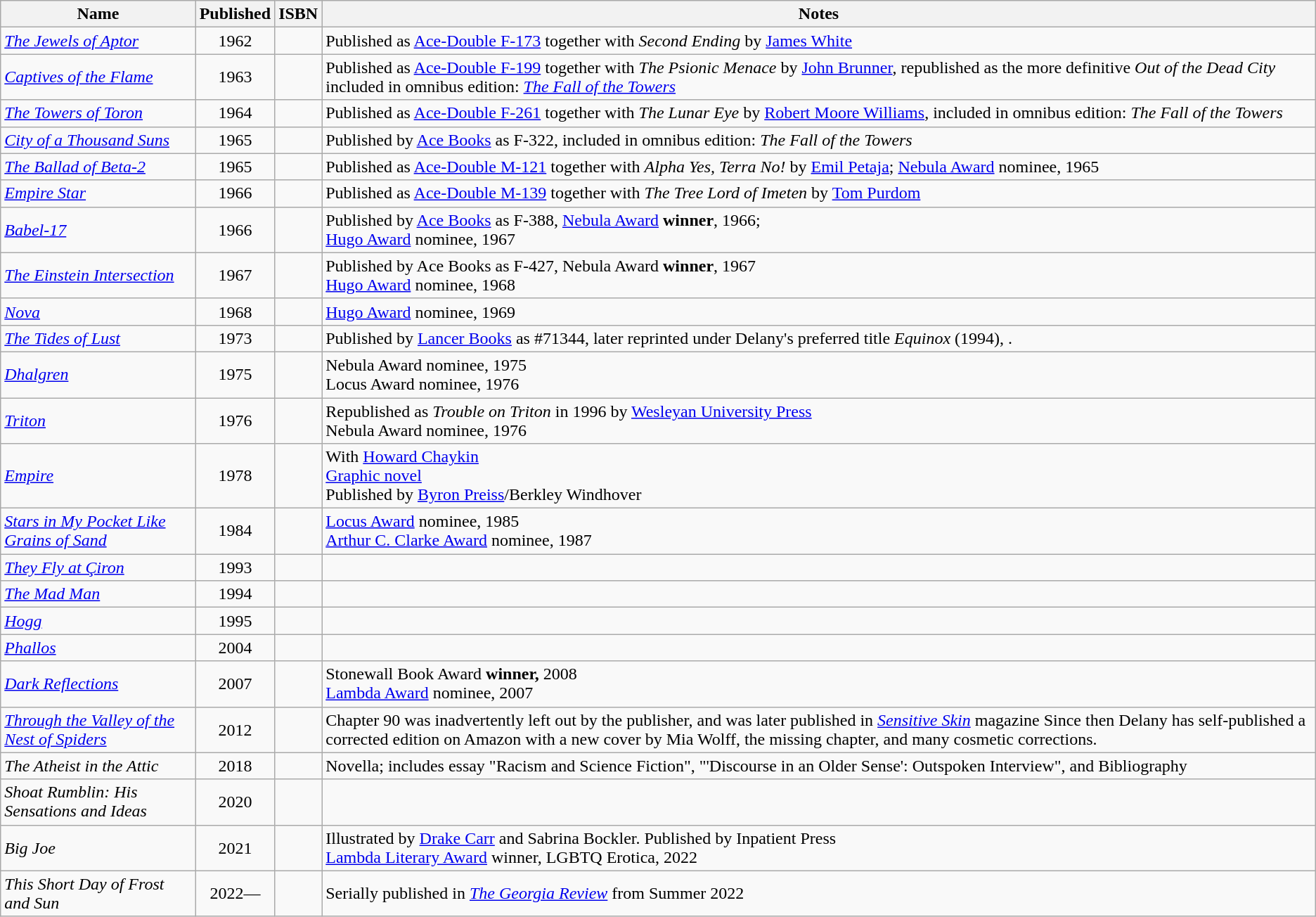<table class="wikitable sortable" id="noveltable">
<tr>
<th>Name</th>
<th>Published</th>
<th>ISBN</th>
<th>Notes</th>
</tr>
<tr>
<td><em><a href='#'>The Jewels of Aptor</a></em></td>
<td style="text-align:center;">1962</td>
<td></td>
<td>Published as <a href='#'>Ace-Double F-173</a> together with <em>Second Ending</em> by <a href='#'>James White</a></td>
</tr>
<tr>
<td><em><a href='#'>Captives of the Flame</a></em></td>
<td style="text-align:center;">1963</td>
<td></td>
<td>Published as <a href='#'>Ace-Double F-199</a> together with <em>The Psionic Menace</em> by <a href='#'>John Brunner</a>, republished as the more definitive <em>Out of the Dead City</em> <br>included in omnibus edition: <em><a href='#'>The Fall of the Towers</a></em></td>
</tr>
<tr>
<td><em><a href='#'>The Towers of Toron</a></em></td>
<td style="text-align:center;">1964</td>
<td></td>
<td>Published as <a href='#'>Ace-Double F-261</a> together with <em>The Lunar Eye</em> by <a href='#'>Robert Moore Williams</a>, included in omnibus edition: <em>The Fall of the Towers</em></td>
</tr>
<tr>
<td><em><a href='#'>City of a Thousand Suns</a></em></td>
<td style="text-align:center;">1965</td>
<td></td>
<td>Published by <a href='#'>Ace Books</a> as F-322, included in omnibus edition: <em>The Fall of the Towers</em></td>
</tr>
<tr>
<td><em><a href='#'>The Ballad of Beta-2</a></em></td>
<td style="text-align:center;">1965</td>
<td></td>
<td>Published as <a href='#'>Ace-Double M-121</a> together with <em>Alpha Yes, Terra No!</em> by <a href='#'>Emil Petaja</a>; <a href='#'>Nebula Award</a> nominee, 1965</td>
</tr>
<tr>
<td><em><a href='#'>Empire Star</a></em></td>
<td style="text-align:center;">1966</td>
<td></td>
<td>Published as <a href='#'>Ace-Double M-139</a> together with <em>The Tree Lord of Imeten</em> by <a href='#'>Tom Purdom</a></td>
</tr>
<tr>
<td><em><a href='#'>Babel-17</a></em></td>
<td style="text-align:center;">1966</td>
<td></td>
<td>Published by <a href='#'>Ace Books</a> as F-388, <a href='#'>Nebula Award</a> <strong>winner</strong>, 1966;<br><a href='#'>Hugo Award</a> nominee, 1967</td>
</tr>
<tr>
<td><em><a href='#'>The Einstein Intersection</a></em></td>
<td style="text-align:center;">1967</td>
<td></td>
<td>Published by Ace Books as F-427, Nebula Award <strong>winner</strong>, 1967<br><a href='#'>Hugo Award</a> nominee, 1968</td>
</tr>
<tr>
<td><em><a href='#'>Nova</a></em></td>
<td style="text-align:center;">1968</td>
<td style="text-align:center;"></td>
<td><a href='#'>Hugo Award</a> nominee, 1969</td>
</tr>
<tr>
<td><em><a href='#'>The Tides of Lust</a></em></td>
<td style="text-align:center;">1973</td>
<td style="text-align:center;"></td>
<td>Published by <a href='#'>Lancer Books</a> as #71344, later reprinted under Delany's preferred title <em>Equinox</em> (1994), .</td>
</tr>
<tr>
<td><em><a href='#'>Dhalgren</a></em></td>
<td style="text-align:center;">1975</td>
<td style="text-align:center;"></td>
<td>Nebula Award nominee, 1975<br>Locus Award nominee, 1976</td>
</tr>
<tr>
<td><em><a href='#'>Triton</a></em></td>
<td style="text-align:center;">1976</td>
<td style="text-align:center;"></td>
<td>Republished as <em>Trouble on Triton</em> in 1996 by <a href='#'>Wesleyan University Press</a><br>Nebula Award nominee, 1976</td>
</tr>
<tr>
<td><em><a href='#'>Empire</a></em></td>
<td style="text-align:center;">1978</td>
<td style="text-align:center;"></td>
<td>With <a href='#'>Howard Chaykin</a><br><a href='#'>Graphic novel</a><br>Published by <a href='#'>Byron Preiss</a>/Berkley Windhover</td>
</tr>
<tr>
<td><em><a href='#'>Stars in My Pocket Like Grains of Sand</a></em></td>
<td style="text-align:center;">1984</td>
<td style="text-align:center;"></td>
<td><a href='#'>Locus Award</a> nominee, 1985<br><a href='#'>Arthur C. Clarke Award</a> nominee, 1987</td>
</tr>
<tr>
<td><em><a href='#'>They Fly at Çiron</a></em></td>
<td style="text-align:center;">1993</td>
<td style="text-align:center;"></td>
<td></td>
</tr>
<tr>
<td><em><a href='#'>The Mad Man</a></em></td>
<td style="text-align:center;">1994</td>
<td style="text-align:center;"></td>
<td></td>
</tr>
<tr>
<td><em><a href='#'>Hogg</a></em></td>
<td style="text-align:center;">1995</td>
<td style="text-align:center;"></td>
<td></td>
</tr>
<tr>
<td><em><a href='#'>Phallos</a></em></td>
<td style="text-align:center;">2004</td>
<td style="text-align:center;"></td>
<td></td>
</tr>
<tr>
<td><em><a href='#'>Dark Reflections</a></em></td>
<td style="text-align:center;">2007</td>
<td style="text-align:center;"></td>
<td>Stonewall Book Award <strong>winner,</strong> 2008<br><a href='#'>Lambda Award</a> nominee, 2007</td>
</tr>
<tr>
<td><em><a href='#'>Through the Valley of the Nest of Spiders</a></em></td>
<td style="text-align:center;">2012</td>
<td></td>
<td>Chapter 90 was inadvertently left out by the publisher, and was later published in <em><a href='#'>Sensitive Skin</a></em> magazine Since then Delany has self-published a corrected edition on Amazon with a new cover by Mia Wolff, the missing chapter, and many cosmetic corrections.</td>
</tr>
<tr>
<td><em>The Atheist in the Attic</em></td>
<td style="text-align:center;">2018</td>
<td></td>
<td>Novella; includes essay "Racism and Science Fiction", "'Discourse in an Older Sense': Outspoken Interview", and Bibliography</td>
</tr>
<tr>
<td><em>Shoat Rumblin: His Sensations and Ideas</em></td>
<td style="text-align:center;">2020</td>
<td></td>
<td></td>
</tr>
<tr>
<td><em>Big Joe</em></td>
<td style="text-align:center;">2021</td>
<td></td>
<td>Illustrated by <a href='#'>Drake Carr</a> and Sabrina Bockler. Published by Inpatient Press<br><a href='#'>Lambda Literary Award</a> winner, LGBTQ Erotica, 2022</td>
</tr>
<tr>
<td><em>This Short Day of Frost and Sun</em></td>
<td style="text-align:center;">2022—</td>
<td></td>
<td>Serially published in <em><a href='#'>The Georgia Review</a></em> from Summer 2022</td>
</tr>
</table>
